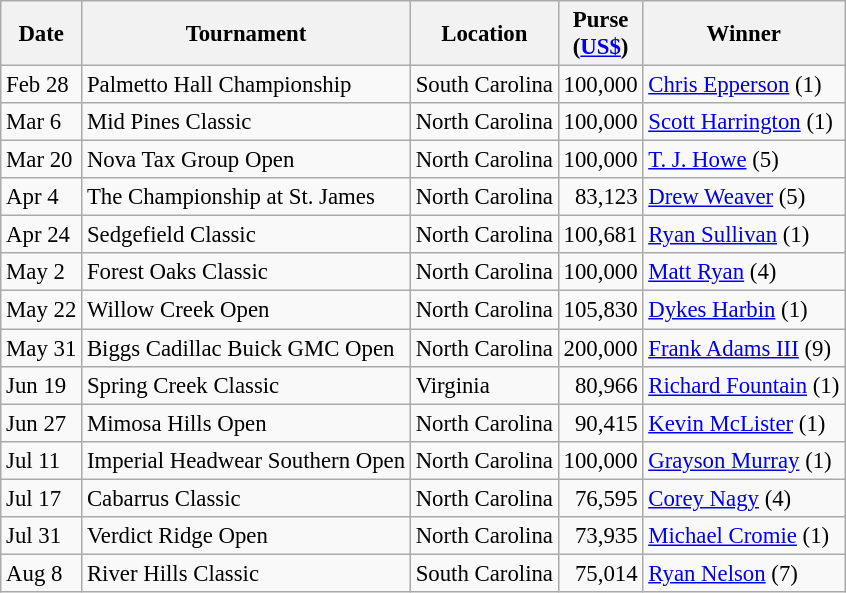<table class="wikitable" style="font-size:95%">
<tr>
<th>Date</th>
<th>Tournament</th>
<th>Location</th>
<th>Purse<br>(<a href='#'>US$</a>)</th>
<th>Winner</th>
</tr>
<tr>
<td>Feb 28</td>
<td>Palmetto Hall Championship</td>
<td>South Carolina</td>
<td align=right>100,000</td>
<td> <a href='#'>Chris Epperson</a> (1)</td>
</tr>
<tr>
<td>Mar 6</td>
<td>Mid Pines Classic</td>
<td>North Carolina</td>
<td align=right>100,000</td>
<td> <a href='#'>Scott Harrington</a> (1)</td>
</tr>
<tr>
<td>Mar 20</td>
<td>Nova Tax Group Open</td>
<td>North Carolina</td>
<td align=right>100,000</td>
<td> <a href='#'>T. J. Howe</a> (5)</td>
</tr>
<tr>
<td>Apr 4</td>
<td>The Championship at St. James</td>
<td>North Carolina</td>
<td align=right>83,123</td>
<td> <a href='#'>Drew Weaver</a> (5)</td>
</tr>
<tr>
<td>Apr 24</td>
<td>Sedgefield Classic</td>
<td>North Carolina</td>
<td align=right>100,681</td>
<td> <a href='#'>Ryan Sullivan</a> (1)</td>
</tr>
<tr>
<td>May 2</td>
<td>Forest Oaks Classic</td>
<td>North Carolina</td>
<td align=right>100,000</td>
<td> <a href='#'>Matt Ryan</a> (4)</td>
</tr>
<tr>
<td>May 22</td>
<td>Willow Creek Open</td>
<td>North Carolina</td>
<td align=right>105,830</td>
<td> <a href='#'>Dykes Harbin</a> (1)</td>
</tr>
<tr>
<td>May 31</td>
<td>Biggs Cadillac Buick GMC Open</td>
<td>North Carolina</td>
<td align=right>200,000</td>
<td> <a href='#'>Frank Adams III</a> (9)</td>
</tr>
<tr>
<td>Jun 19</td>
<td>Spring Creek Classic</td>
<td>Virginia</td>
<td align=right>80,966</td>
<td> <a href='#'>Richard Fountain</a> (1)</td>
</tr>
<tr>
<td>Jun 27</td>
<td>Mimosa Hills Open</td>
<td>North Carolina</td>
<td align=right>90,415</td>
<td> <a href='#'>Kevin McLister</a> (1)</td>
</tr>
<tr>
<td>Jul 11</td>
<td>Imperial Headwear Southern Open</td>
<td>North Carolina</td>
<td align=right>100,000</td>
<td> <a href='#'>Grayson Murray</a> (1)</td>
</tr>
<tr>
<td>Jul 17</td>
<td>Cabarrus Classic</td>
<td>North Carolina</td>
<td align=right>76,595</td>
<td> <a href='#'>Corey Nagy</a> (4)</td>
</tr>
<tr>
<td>Jul 31</td>
<td>Verdict Ridge Open</td>
<td>North Carolina</td>
<td align=right>73,935</td>
<td> <a href='#'>Michael Cromie</a> (1)</td>
</tr>
<tr>
<td>Aug 8</td>
<td>River Hills Classic</td>
<td>South Carolina</td>
<td align=right>75,014</td>
<td> <a href='#'>Ryan Nelson</a> (7)</td>
</tr>
</table>
